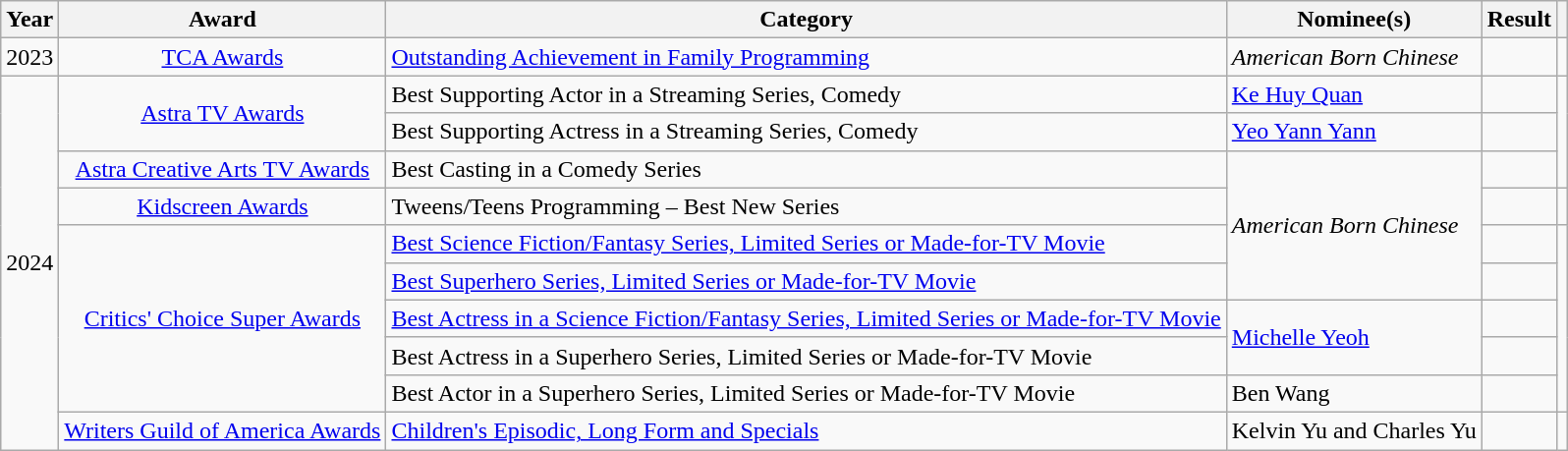<table class="wikitable plainrowheaders sortable col6center">
<tr>
<th scope="col">Year</th>
<th scope="col">Award</th>
<th scope="col">Category</th>
<th scope="col">Nominee(s)</th>
<th scope="col">Result</th>
<th scope="col" class="unsortable"></th>
</tr>
<tr>
<td align="center">2023</td>
<td align="center"><a href='#'>TCA Awards</a></td>
<td><a href='#'>Outstanding Achievement in Family Programming</a></td>
<td><em>American Born Chinese</em></td>
<td></td>
<td align="center"></td>
</tr>
<tr>
<td align="center" rowspan="10">2024</td>
<td align="center" rowspan="2"><a href='#'>Astra TV Awards</a></td>
<td>Best Supporting Actor in a Streaming Series, Comedy</td>
<td><a href='#'>Ke Huy Quan</a></td>
<td></td>
<td align="center" rowspan="3"></td>
</tr>
<tr>
<td>Best Supporting Actress in a Streaming Series, Comedy</td>
<td><a href='#'>Yeo Yann Yann</a></td>
<td></td>
</tr>
<tr>
<td align="center"><a href='#'>Astra Creative Arts TV Awards</a></td>
<td>Best Casting in a Comedy Series</td>
<td rowspan="4"><em>American Born Chinese</em></td>
<td></td>
</tr>
<tr>
<td align="center"><a href='#'>Kidscreen Awards</a></td>
<td>Tweens/Teens Programming – Best New Series</td>
<td></td>
<td style="text-align:center;"></td>
</tr>
<tr>
<td align="center" rowspan="5"><a href='#'>Critics' Choice Super Awards</a></td>
<td><a href='#'>Best Science Fiction/Fantasy Series, Limited Series or Made-for-TV Movie</a></td>
<td></td>
<td align="center" rowspan="5"></td>
</tr>
<tr>
<td><a href='#'>Best Superhero Series, Limited Series or Made-for-TV Movie</a></td>
<td></td>
</tr>
<tr>
<td><a href='#'>Best Actress in a Science Fiction/Fantasy Series, Limited Series or Made-for-TV Movie</a></td>
<td rowspan="2"><a href='#'>Michelle Yeoh</a></td>
<td></td>
</tr>
<tr>
<td>Best Actress in a Superhero Series, Limited Series or Made-for-TV Movie</td>
<td></td>
</tr>
<tr>
<td>Best Actor in a Superhero Series, Limited Series or Made-for-TV Movie</td>
<td>Ben Wang</td>
<td></td>
</tr>
<tr>
<td align="center"><a href='#'>Writers Guild of America Awards</a></td>
<td><a href='#'>Children's Episodic, Long Form and Specials</a></td>
<td>Kelvin Yu and Charles Yu </td>
<td></td>
<td align="center"></td>
</tr>
</table>
